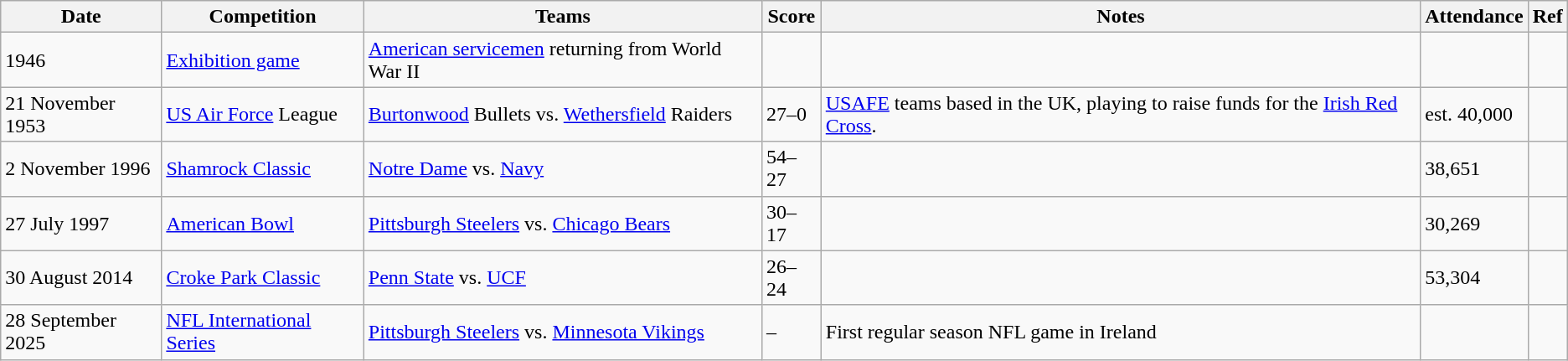<table class="wikitable">
<tr>
<th>Date</th>
<th>Competition</th>
<th>Teams</th>
<th>Score</th>
<th>Notes</th>
<th>Attendance</th>
<th>Ref</th>
</tr>
<tr>
<td>1946</td>
<td><a href='#'>Exhibition game</a></td>
<td><a href='#'>American servicemen</a> returning from World War II</td>
<td></td>
<td></td>
<td></td>
<td></td>
</tr>
<tr>
<td>21 November 1953</td>
<td><a href='#'>US Air Force</a> League</td>
<td><a href='#'>Burtonwood</a> Bullets vs. <a href='#'>Wethersfield</a> Raiders</td>
<td>27–0</td>
<td><a href='#'>USAFE</a> teams based in the UK, playing to raise funds for the <a href='#'>Irish Red Cross</a>.</td>
<td>est. 40,000</td>
<td></td>
</tr>
<tr>
<td>2 November 1996</td>
<td><a href='#'>Shamrock Classic</a></td>
<td><a href='#'>Notre Dame</a> vs. <a href='#'>Navy</a></td>
<td>54–27</td>
<td></td>
<td>38,651</td>
<td></td>
</tr>
<tr>
<td>27 July 1997</td>
<td><a href='#'>American Bowl</a></td>
<td><a href='#'>Pittsburgh Steelers</a> vs. <a href='#'>Chicago Bears</a></td>
<td>30–17</td>
<td></td>
<td>30,269</td>
<td></td>
</tr>
<tr>
<td>30 August 2014</td>
<td><a href='#'>Croke Park Classic</a></td>
<td><a href='#'>Penn State</a> vs. <a href='#'>UCF</a></td>
<td>26–24</td>
<td></td>
<td>53,304</td>
<td></td>
</tr>
<tr>
<td>28 September 2025</td>
<td><a href='#'>NFL International Series</a></td>
<td><a href='#'>Pittsburgh Steelers</a> vs. <a href='#'>Minnesota Vikings</a></td>
<td>–</td>
<td>First regular season NFL game in Ireland</td>
<td></td>
<td></td>
</tr>
</table>
